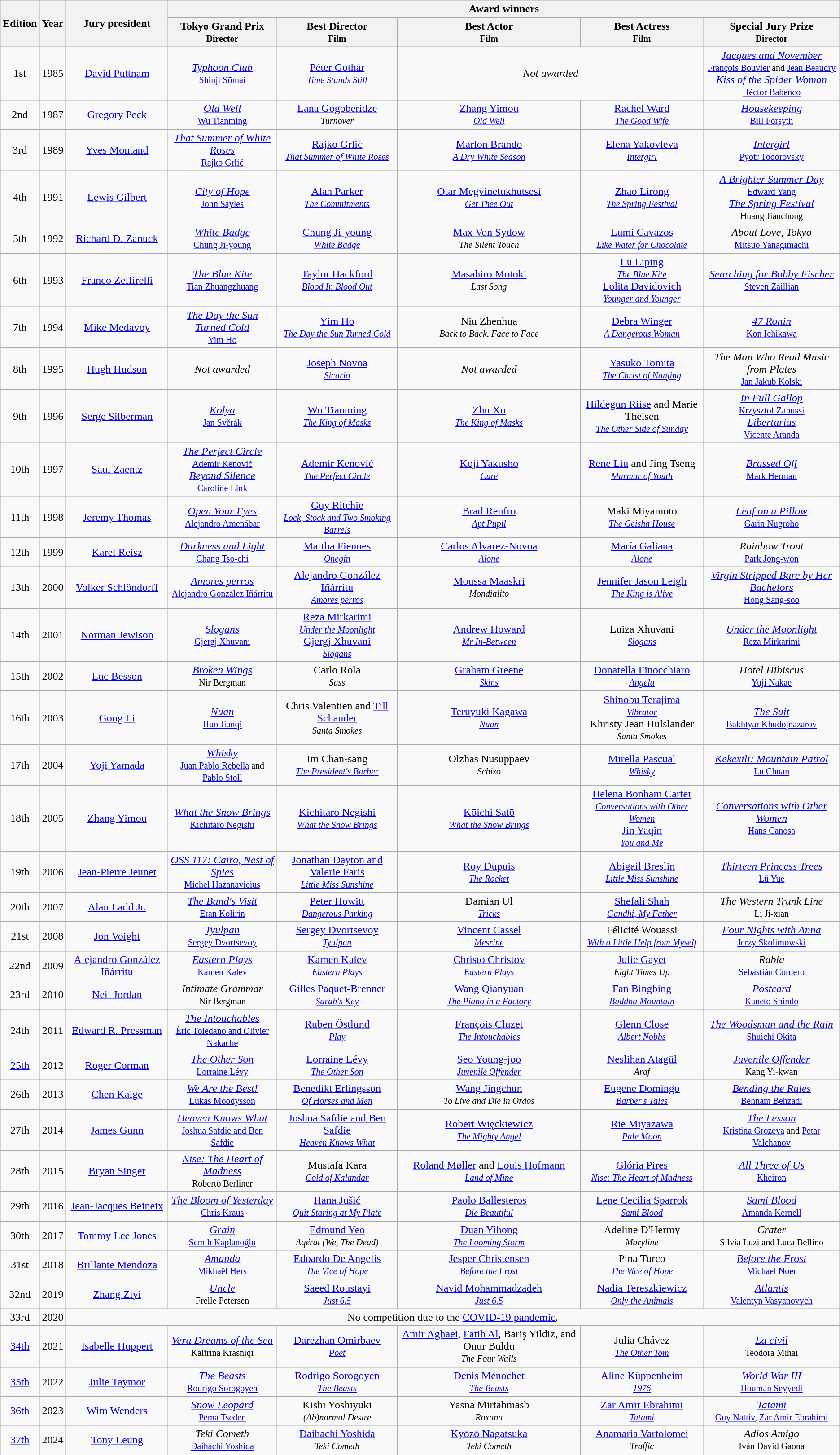<table class="sortable wikitable" style="text-align:center">
<tr>
<th rowspan=2>Edition</th>
<th rowspan=2>Year</th>
<th rowspan=2>Jury president</th>
<th colspan=5>Award winners</th>
</tr>
<tr>
<th>Tokyo Grand Prix<br><small>Director</small></th>
<th>Best Director<br><small>Film</small></th>
<th>Best Actor<br><small>Film</small></th>
<th>Best Actress<br><small>Film</small></th>
<th>Special Jury Prize<br><small>Director</small></th>
</tr>
<tr>
<td>1st</td>
<td>1985</td>
<td><a href='#'>David Puttnam</a></td>
<td><em><a href='#'>Typhoon Club</a></em><br><small><a href='#'>Shinji Sōmai</a></small></td>
<td><a href='#'>Péter Gothár</a><br><small><em><a href='#'>Time Stands Still</a></em></small></td>
<td colspan=2><em>Not awarded</em></td>
<td><em><a href='#'>Jacques and November</a></em><br><small><a href='#'>François Bouvier</a> and <a href='#'>Jean Beaudry</a></small><br><em><a href='#'>Kiss of the Spider Woman</a></em><br><small><a href='#'>Héctor Babenco</a></small></td>
</tr>
<tr>
<td>2nd</td>
<td>1987</td>
<td><a href='#'>Gregory Peck</a></td>
<td><em><a href='#'>Old Well</a></em><br><small><a href='#'>Wu Tianming</a></small></td>
<td><a href='#'>Lana Gogoberidze</a><br><small><em>Turnover</em></small></td>
<td><a href='#'>Zhang Yimou</a><br><small><em><a href='#'>Old Well</a></em></small></td>
<td><a href='#'>Rachel Ward</a><br><small><em><a href='#'>The Good Wife</a></em></small></td>
<td><em><a href='#'>Housekeeping</a></em><br><small><a href='#'>Bill Forsyth</a></small></td>
</tr>
<tr>
<td>3rd</td>
<td>1989</td>
<td><a href='#'>Yves Montand</a></td>
<td><em><a href='#'>That Summer of White Roses</a></em><br><small><a href='#'>Rajko Grlić</a></small></td>
<td><a href='#'>Rajko Grlić</a><br><small><em><a href='#'>That Summer of White Roses</a></em></small></td>
<td><a href='#'>Marlon Brando</a><br><small><em><a href='#'>A Dry White Season</a></em></small></td>
<td><a href='#'>Elena Yakovleva</a><br><small><em><a href='#'>Intergirl</a></em></small></td>
<td><em><a href='#'>Intergirl</a></em><br><small><a href='#'>Pyotr Todorovsky</a></small></td>
</tr>
<tr>
<td>4th</td>
<td>1991</td>
<td><a href='#'>Lewis Gilbert</a></td>
<td><em><a href='#'>City of Hope</a></em><br><small><a href='#'>John Sayles</a></small></td>
<td><a href='#'>Alan Parker</a><br><small><em><a href='#'>The Commitments</a></em></small></td>
<td><a href='#'>Otar Megvinetukhutsesi</a><br><small><em><a href='#'>Get Thee Out</a></em></small></td>
<td><a href='#'>Zhao Lirong</a><br><small><em><a href='#'>The Spring Festival</a></em></small></td>
<td><em><a href='#'>A Brighter Summer Day</a></em><br><small><a href='#'>Edward Yang</a></small><br><em><a href='#'>The Spring Festival</a></em><br><small>Huang Jianchong</small></td>
</tr>
<tr>
<td>5th</td>
<td>1992</td>
<td><a href='#'>Richard D. Zanuck</a></td>
<td><em><a href='#'>White Badge</a></em><br><small><a href='#'>Chung Ji-young</a></small></td>
<td><a href='#'>Chung Ji-young</a><br><small><em><a href='#'>White Badge</a></em></small></td>
<td><a href='#'>Max Von Sydow</a><br><small><em>The Silent Touch</em></small></td>
<td><a href='#'>Lumi Cavazos</a><br><small><em><a href='#'>Like Water for Chocolate</a></em></small></td>
<td><em>About Love, Tokyo</em><br><small><a href='#'>Mitsuo Yanagimachi</a></small></td>
</tr>
<tr>
<td>6th</td>
<td>1993</td>
<td><a href='#'>Franco Zeffirelli</a></td>
<td><em><a href='#'>The Blue Kite</a></em><br><small><a href='#'>Tian Zhuangzhuang</a></small></td>
<td><a href='#'>Taylor Hackford</a><br><small><em><a href='#'>Blood In Blood Out</a></em></small></td>
<td><a href='#'>Masahiro Motoki</a><br><small><em>Last Song</em></small></td>
<td><a href='#'>Lü Liping</a><br><small><em><a href='#'>The Blue Kite</a></em></small><br><a href='#'>Lolita Davidovich</a><br><small><em><a href='#'>Younger and Younger</a></em></small></td>
<td><em><a href='#'>Searching for Bobby Fischer</a></em><br><small><a href='#'>Steven Zaillian</a></small></td>
</tr>
<tr>
<td>7th</td>
<td>1994</td>
<td><a href='#'>Mike Medavoy</a></td>
<td><em><a href='#'>The Day the Sun Turned Cold</a></em><br><small><a href='#'>Yim Ho</a></small></td>
<td><a href='#'>Yim Ho</a><br><small><em><a href='#'>The Day the Sun Turned Cold</a></em></small></td>
<td>Niu Zhenhua<br><small><em>Back to Back, Face to Face</em></small></td>
<td><a href='#'>Debra Winger</a><br><small><em><a href='#'>A Dangerous Woman</a></em></small></td>
<td><em><a href='#'>47 Ronin</a></em><br><small><a href='#'>Kon Ichikawa</a></small></td>
</tr>
<tr>
<td>8th</td>
<td>1995</td>
<td><a href='#'>Hugh Hudson</a></td>
<td><em>Not awarded</em></td>
<td><a href='#'>Joseph Novoa</a><br><small><em><a href='#'>Sicario</a></em></small></td>
<td><em>Not awarded</em></td>
<td><a href='#'>Yasuko Tomita</a><br><small><em><a href='#'>The Christ of Nanjing</a></em></small></td>
<td><em>The Man Who Read Music from Plates</em><br><small><a href='#'>Jan Jakub Kolski</a></small></td>
</tr>
<tr>
<td>9th</td>
<td>1996</td>
<td><a href='#'>Serge Silberman</a></td>
<td><em><a href='#'>Kolya</a></em><br><small><a href='#'>Jan Svěrák</a></small></td>
<td><a href='#'>Wu Tianming</a><br><small><em><a href='#'>The King of Masks</a></em></small></td>
<td><a href='#'>Zhu Xu</a><br><small><em><a href='#'>The King of Masks</a></em></small></td>
<td><a href='#'>Hildegun Riise</a> and Marie Theisen<br><small><em><a href='#'>The Other Side of Sunday</a></em></small></td>
<td><em><a href='#'>In Full Gallop</a></em><br><small><a href='#'>Krzysztof Zanussi</a></small><br><em><a href='#'>Libertarias</a></em><br><small><a href='#'>Vicente Aranda</a></small></td>
</tr>
<tr>
<td>10th</td>
<td>1997</td>
<td><a href='#'>Saul Zaentz</a></td>
<td><em><a href='#'>The Perfect Circle</a></em><br><small><a href='#'>Ademir Kenović</a></small><br><em><a href='#'>Beyond Silence</a></em><br><small><a href='#'>Caroline Link</a></small></td>
<td><a href='#'>Ademir Kenović</a><br><small><em><a href='#'>The Perfect Circle</a></em></small></td>
<td><a href='#'>Koji Yakusho</a><br><small><em><a href='#'>Cure</a></em></small></td>
<td><a href='#'>Rene Liu</a> and Jing Tseng<br><small><em><a href='#'>Murmur of Youth</a></em></small></td>
<td><em><a href='#'>Brassed Off</a></em><br><small><a href='#'>Mark Herman</a></small></td>
</tr>
<tr>
<td>11th</td>
<td>1998</td>
<td><a href='#'>Jeremy Thomas</a></td>
<td><em><a href='#'>Open Your Eyes</a></em><br><small><a href='#'>Alejandro Amenábar</a></small></td>
<td><a href='#'>Guy Ritchie</a><br><small><em><a href='#'>Lock, Stock and Two Smoking Barrels</a></em></small></td>
<td><a href='#'>Brad Renfro</a><br><small><em><a href='#'>Apt Pupil</a></em></small></td>
<td>Maki Miyamoto<br><small><em><a href='#'>The Geisha House</a></em></small></td>
<td><em><a href='#'>Leaf on a Pillow</a></em><br><small><a href='#'>Garin Nugroho</a></small></td>
</tr>
<tr>
<td>12th</td>
<td>1999</td>
<td><a href='#'>Karel Reisz</a></td>
<td><em><a href='#'>Darkness and Light</a></em><br><small><a href='#'>Chang Tso-chi</a></small></td>
<td><a href='#'>Martha Fiennes</a><br><small><em><a href='#'>Onegin</a></em></small></td>
<td><a href='#'>Carlos Alvarez-Novoa</a><br><small><em><a href='#'>Alone</a></em></small></td>
<td><a href='#'>María Galiana</a><br><small><em><a href='#'>Alone</a></em></small></td>
<td><em>Rainbow Trout</em><br><small><a href='#'>Park Jong-won</a></small></td>
</tr>
<tr>
<td>13th</td>
<td>2000</td>
<td><a href='#'>Volker Schlöndorff</a></td>
<td><em><a href='#'>Amores perros</a></em><br><small><a href='#'>Alejandro González Iñárritu</a></small></td>
<td><a href='#'>Alejandro González Iñárritu</a><br><small><em><a href='#'>Amores perros</a></em></small></td>
<td><a href='#'>Moussa Maaskri</a><br><small><em>Mondialito</em></small></td>
<td><a href='#'>Jennifer Jason Leigh</a><br><small><em><a href='#'>The King is Alive</a></em></small></td>
<td><em><a href='#'>Virgin Stripped Bare by Her Bachelors</a></em><br><small><a href='#'>Hong Sang-soo</a></small></td>
</tr>
<tr>
<td>14th</td>
<td>2001</td>
<td><a href='#'>Norman Jewison</a></td>
<td><em><a href='#'>Slogans</a></em><br><small><a href='#'>Gjergj Xhuvani</a></small></td>
<td><a href='#'>Reza Mirkarimi</a><br><small><em><a href='#'>Under the Moonlight</a></em></small><br><a href='#'>Gjergj Xhuvani</a><br><small><em><a href='#'>Slogans</a></em></small></td>
<td><a href='#'>Andrew Howard</a><br><small><em><a href='#'>Mr In-Between</a></em></small></td>
<td>Luiza Xhuvani<br><small><em><a href='#'>Slogans</a></em></small></td>
<td><em><a href='#'>Under the Moonlight</a></em><br><small><a href='#'>Reza Mirkarimi</a></small></td>
</tr>
<tr>
<td>15th</td>
<td>2002</td>
<td><a href='#'>Luc Besson</a></td>
<td><em><a href='#'>Broken Wings</a></em><br><small>Nir Bergman</small></td>
<td>Carlo Rola<br><small><em>Sass</em></small></td>
<td><a href='#'>Graham Greene</a><br><small><em><a href='#'>Skins</a></em></small></td>
<td><a href='#'>Donatella Finocchiaro</a><br><small><em><a href='#'>Angela</a></em></small></td>
<td><em>Hotel Hibiscus</em><br><small><a href='#'>Yuji Nakae</a></small></td>
</tr>
<tr>
<td>16th</td>
<td>2003</td>
<td><a href='#'>Gong Li</a></td>
<td><em><a href='#'>Nuan</a></em><br><small><a href='#'>Huo Jianqi</a></small></td>
<td>Chris Valentien and <a href='#'>Till Schauder</a><br><small><em>Santa Smokes</em></small></td>
<td><a href='#'>Teruyuki Kagawa</a><br><small><em><a href='#'>Nuan</a></em></small></td>
<td><a href='#'>Shinobu Terajima</a><br><small><em><a href='#'>Vibrator</a></em></small><br>Khristy Jean Hulslander<br><small><em>Santa Smokes</em></small></td>
<td><em><a href='#'>The Suit</a></em><br><small><a href='#'>Bakhtyar Khudojnazarov</a></small></td>
</tr>
<tr>
<td>17th</td>
<td>2004</td>
<td><a href='#'>Yoji Yamada</a></td>
<td><em><a href='#'>Whisky</a></em><br><small><a href='#'>Juan Pablo Rebella</a> and <a href='#'>Pablo Stoll</a></small></td>
<td>Im Chan-sang<br><small><em><a href='#'>The President's Barber</a></em></small></td>
<td>Olzhas Nusuppaev<br><small><em>Schizo</em></small></td>
<td><a href='#'>Mirella Pascual</a><br><small><em><a href='#'>Whisky</a></em></small></td>
<td><em><a href='#'>Kekexili: Mountain Patrol</a></em><br><small><a href='#'>Lu Chuan</a></small></td>
</tr>
<tr>
<td>18th</td>
<td>2005</td>
<td><a href='#'>Zhang Yimou</a></td>
<td><em><a href='#'>What the Snow Brings</a></em><br><small><a href='#'>Kichitaro Negishi</a></small></td>
<td><a href='#'>Kichitaro Negishi</a><br><small><em><a href='#'>What the Snow Brings</a></em></small></td>
<td><a href='#'>Kōichi Satō</a><br><small><em><a href='#'>What the Snow Brings</a></em></small></td>
<td><a href='#'>Helena Bonham Carter</a><br><small><em><a href='#'>Conversations with Other Women</a></em></small><br><a href='#'>Jin Yaqin</a><br><small><em><a href='#'>You and Me</a></em></small></td>
<td><em><a href='#'>Conversations with Other Women</a></em><br><small><a href='#'>Hans Canosa</a></small></td>
</tr>
<tr>
<td>19th</td>
<td>2006</td>
<td><a href='#'>Jean-Pierre Jeunet</a></td>
<td><em><a href='#'>OSS 117: Cairo, Nest of Spies</a></em><br><small><a href='#'>Michel Hazanavicius</a></small></td>
<td><a href='#'>Jonathan Dayton and Valerie Faris</a><br><small><em><a href='#'>Little Miss Sunshine</a></em></small></td>
<td><a href='#'>Roy Dupuis</a><br><small><em><a href='#'>The Rocket</a></em></small></td>
<td><a href='#'>Abigail Breslin</a><br><small><em><a href='#'>Little Miss Sunshine</a></em></small></td>
<td><em><a href='#'>Thirteen Princess Trees</a></em><br><small><a href='#'>Lü Yue</a></small></td>
</tr>
<tr>
<td>20th</td>
<td>2007</td>
<td><a href='#'>Alan Ladd Jr.</a></td>
<td><em><a href='#'>The Band's Visit</a></em><br><small><a href='#'>Eran Kolirin</a></small></td>
<td><a href='#'>Peter Howitt</a><br><small><em><a href='#'>Dangerous Parking</a></em></small></td>
<td>Damian Ul<br><small><em><a href='#'>Tricks</a></em></small></td>
<td><a href='#'>Shefali Shah</a><br><small><em><a href='#'>Gandhi, My Father</a></em></small></td>
<td><em>The Western Trunk Line</em><br><small>Li Ji-xian</small></td>
</tr>
<tr>
<td>21st</td>
<td>2008</td>
<td><a href='#'>Jon Voight</a></td>
<td><em><a href='#'>Tyulpan</a></em><br><small><a href='#'>Sergey Dvortsevoy</a></small></td>
<td><a href='#'>Sergey Dvortsevoy</a><br><small><em><a href='#'>Tyulpan</a></em></small></td>
<td><a href='#'>Vincent Cassel</a><br><small><em><a href='#'>Mesrine</a></em></small></td>
<td>Félicité Wouassi<br><small><em><a href='#'>With a Little Help from Myself</a></em></small></td>
<td><em><a href='#'>Four Nights with Anna</a></em><br><small><a href='#'>Jerzy Skolimowski</a></small></td>
</tr>
<tr>
<td>22nd</td>
<td>2009</td>
<td><a href='#'>Alejandro González Iñárritu</a></td>
<td><em><a href='#'>Eastern Plays</a></em><br><small><a href='#'>Kamen Kalev</a></small></td>
<td><a href='#'>Kamen Kalev</a><br><small><em><a href='#'>Eastern Plays</a></em></small></td>
<td><a href='#'>Christo Christov</a><br><small><em><a href='#'>Eastern Plays</a></em></small></td>
<td><a href='#'>Julie Gayet</a><br><small><em>Eight Times Up</em></small></td>
<td><em>Rabia</em><br><small><a href='#'>Sebastián Cordero</a></small></td>
</tr>
<tr>
<td>23rd</td>
<td>2010</td>
<td><a href='#'>Neil Jordan</a></td>
<td><em>Intimate Grammar</em><br><small>Nir Bergman</small></td>
<td><a href='#'>Gilles Paquet-Brenner</a><br><small><em><a href='#'>Sarah's Key</a></em></small></td>
<td><a href='#'>Wang Qianyuan</a><br><small><em><a href='#'>The Piano in a Factory</a></em></small></td>
<td><a href='#'>Fan Bingbing</a><br><small><em><a href='#'>Buddha Mountain</a></em></small></td>
<td><em><a href='#'>Postcard</a></em><br><small><a href='#'>Kaneto Shindo</a></small></td>
</tr>
<tr>
<td>24th</td>
<td>2011</td>
<td><a href='#'>Edward R. Pressman</a></td>
<td><em><a href='#'>The Intouchables</a></em><br><small><a href='#'>Éric Toledano and Olivier Nakache</a></small></td>
<td><a href='#'>Ruben Östlund</a><br><small><em><a href='#'>Play</a></em></small></td>
<td><a href='#'>François Cluzet</a><br><small><em><a href='#'>The Intouchables</a></em></small></td>
<td><a href='#'>Glenn Close</a><br><small><em><a href='#'>Albert Nobbs</a></em></small></td>
<td><em><a href='#'>The Woodsman and the Rain</a></em><br><small><a href='#'>Shuichi Okita</a></small></td>
</tr>
<tr>
<td><a href='#'>25th</a></td>
<td>2012</td>
<td><a href='#'>Roger Corman</a></td>
<td><em><a href='#'>The Other Son</a></em><br><small><a href='#'>Lorraine Lévy</a></small></td>
<td><a href='#'>Lorraine Lévy</a><br><small><em><a href='#'>The Other Son</a></em></small></td>
<td><a href='#'>Seo Young-joo</a><br><small><em><a href='#'>Juvenile Offender</a></em></small></td>
<td><a href='#'>Neslihan Atagül</a><br><small><em>Araf</em></small></td>
<td><em><a href='#'>Juvenile Offender</a></em><br><small>Kang Yi-kwan</small></td>
</tr>
<tr>
<td>26th</td>
<td>2013</td>
<td><a href='#'>Chen Kaige</a></td>
<td><em><a href='#'>We Are the Best!</a></em><br><small><a href='#'>Lukas Moodysson</a></small></td>
<td><a href='#'>Benedikt Erlingsson</a><br><small><em><a href='#'>Of Horses and Men</a></em></small></td>
<td><a href='#'>Wang Jingchun</a><br><small><em>To Live and Die in Ordos</em></small></td>
<td><a href='#'>Eugene Domingo</a><br><small><em><a href='#'>Barber's Tales</a></em></small></td>
<td><em><a href='#'>Bending the Rules</a></em><br><small><a href='#'>Behnam Behzadi</a></small></td>
</tr>
<tr>
<td>27th</td>
<td>2014</td>
<td><a href='#'>James Gunn</a></td>
<td><em><a href='#'>Heaven Knows What</a></em><br><small><a href='#'>Joshua Safdie and Ben Safdie</a></small></td>
<td><a href='#'>Joshua Safdie and Ben Safdie</a><br><small><em><a href='#'>Heaven Knows What</a></em></small></td>
<td><a href='#'>Robert Więckiewicz</a><br><small><em><a href='#'>The Mighty Angel</a></em></small></td>
<td><a href='#'>Rie Miyazawa</a><br><small><em><a href='#'>Pale Moon</a></em></small></td>
<td><em><a href='#'>The Lesson</a></em><br><small><a href='#'>Kristina Grozeva</a> and <a href='#'>Petar Valchanov</a></small></td>
</tr>
<tr>
<td>28th</td>
<td>2015</td>
<td><a href='#'>Bryan Singer</a></td>
<td><em><a href='#'>Nise: The Heart of Madness</a></em><br><small>Roberto Berliner</small></td>
<td>Mustafa Kara<br><small><em><a href='#'>Cold of Kalandar</a></em></small></td>
<td><a href='#'>Roland Møller</a> and <a href='#'>Louis Hofmann</a><br><small><em><a href='#'>Land of Mine</a></em></small></td>
<td><a href='#'>Glória Pires</a><br><small><em><a href='#'>Nise: The Heart of Madness</a></em></small></td>
<td><em><a href='#'>All Three of Us</a></em><br><small><a href='#'>Kheiron</a></small></td>
</tr>
<tr>
<td>29th</td>
<td>2016</td>
<td><a href='#'>Jean-Jacques Beineix</a></td>
<td><em><a href='#'>The Bloom of Yesterday</a></em><br><small><a href='#'>Chris Kraus</a></small></td>
<td><a href='#'>Hana Jušić</a><br><small><em><a href='#'>Quit Staring at My Plate</a></em></small></td>
<td><a href='#'>Paolo Ballesteros</a><br><small><em><a href='#'>Die Beautiful</a></em></small></td>
<td><a href='#'>Lene Cecilia Sparrok</a><br><small><em><a href='#'>Sami Blood</a></em></small></td>
<td><em><a href='#'>Sami Blood</a></em><br><small><a href='#'>Amanda Kernell</a></small></td>
</tr>
<tr>
<td>30th</td>
<td>2017</td>
<td><a href='#'>Tommy Lee Jones</a></td>
<td><em><a href='#'>Grain</a></em><br><small><a href='#'>Semih Kaplanoğlu</a></small></td>
<td><a href='#'>Edmund Yeo</a><br><small><em>Aqérat (We, The Dead)</em></small></td>
<td><a href='#'>Duan Yihong</a><br><small><em><a href='#'>The Looming Storm</a></em></small></td>
<td>Adeline D'Hermy<br><small><em>Maryline</em></small></td>
<td><em>Crater</em><br><small>Silvia Luzi and Luca Bellino</small></td>
</tr>
<tr>
<td>31st</td>
<td>2018</td>
<td><a href='#'>Brillante Mendoza</a></td>
<td><em><a href='#'>Amanda</a></em><br><small><a href='#'>Mikhaël Hers</a></small></td>
<td><a href='#'>Edoardo De Angelis</a><br><small><em><a href='#'>The Vice of Hope</a></em></small></td>
<td><a href='#'>Jesper Christensen</a><br><small><em><a href='#'>Before the Frost</a></em></small></td>
<td>Pina Turco<br><small><em><a href='#'>The Vice of Hope</a></em></small></td>
<td><em><a href='#'>Before the Frost</a></em><br><small><a href='#'>Michael Noer</a></small></td>
</tr>
<tr>
<td>32nd</td>
<td>2019</td>
<td><a href='#'>Zhang Ziyi</a></td>
<td><em><a href='#'>Uncle</a></em><br><small>Frelle Petersen</small></td>
<td><a href='#'>Saeed Roustayi</a><br><small><em><a href='#'>Just 6.5</a></em></small></td>
<td><a href='#'>Navid Mohammadzadeh</a><br><small><em><a href='#'>Just 6.5</a></em></small></td>
<td><a href='#'>Nadia Tereszkiewicz</a><br><small><em><a href='#'>Only the Animals</a></em></small></td>
<td><em><a href='#'>Atlantis</a></em><br><small><a href='#'>Valentyn Vasyanovych</a></small></td>
</tr>
<tr>
<td>33rd</td>
<td>2020</td>
<td colspan="6">No competition due to the <a href='#'>COVID-19 pandemic</a>.</td>
</tr>
<tr>
<td><a href='#'>34th</a></td>
<td>2021</td>
<td><a href='#'>Isabelle Huppert</a></td>
<td><em><a href='#'>Vera Dreams of the Sea</a></em><br><small>Kaltrina Krasniqi</small></td>
<td><a href='#'>Darezhan Omirbaev</a><br><small><em><a href='#'>Poet</a></em></small></td>
<td><a href='#'>Amir Aghaei</a>, <a href='#'>Fatih Al</a>, Bariş Yildiz, and Onur Buldu<br><small><em>The Four Walls</em></small></td>
<td>Julia Chávez<br><small><em><a href='#'>The Other Tom</a></em></small></td>
<td><em><a href='#'>La civil</a></em><br><small>Teodora Mihai</small></td>
</tr>
<tr>
<td><a href='#'>35th</a></td>
<td>2022</td>
<td><a href='#'>Julie Taymor</a></td>
<td><em><a href='#'>The Beasts</a></em><br><small><a href='#'>Rodrigo Sorogoyen</a></small></td>
<td><a href='#'>Rodrigo Sorogoyen</a><br><small><em><a href='#'>The Beasts</a></em></small></td>
<td><a href='#'>Denis Ménochet</a><br><small><em><a href='#'>The Beasts</a></em></small></td>
<td><a href='#'>Aline Küppenheim</a><br><small><em><a href='#'>1976</a></em></small></td>
<td><em><a href='#'>World War III</a></em><br><small><a href='#'>Houman Seyyedi</a></small></td>
</tr>
<tr>
<td><a href='#'>36th</a></td>
<td>2023</td>
<td><a href='#'>Wim Wenders</a></td>
<td><em><a href='#'>Snow Leopard</a></em><br><small><a href='#'>Pema Tseden</a></small></td>
<td>Kishi Yoshiyuki<br><small><em>(Ab)normal Desire</em></small></td>
<td>Yasna Mirtahmasb<br><small><em>Roxana</em></small></td>
<td><a href='#'>Zar Amir Ebrahimi</a><br><small><em><a href='#'>Tatami</a></em></small></td>
<td><em><a href='#'>Tatami</a></em><br><small><a href='#'>Guy Nattiv</a>, <a href='#'>Zar Amir Ebrahimi</a></small></td>
</tr>
<tr>
<td><a href='#'>37th</a></td>
<td>2024</td>
<td><a href='#'>Tony Leung</a></td>
<td><em>Teki Cometh</em> <br><small> <a href='#'>Daihachi Yoshida</a></small></td>
<td><a href='#'>Daihachi Yoshida</a> <br><small> <em>Teki Cometh</em></small></td>
<td><a href='#'>Kyōzō Nagatsuka</a> <br><small> <em>Teki Cometh</em></small></td>
<td><a href='#'>Anamaria Vartolomei</a> <br><small> <em>Traffic</em> </small></td>
<td><em>Adios Amigo</em> <br><small> Iván David Gaona</small></td>
</tr>
</table>
